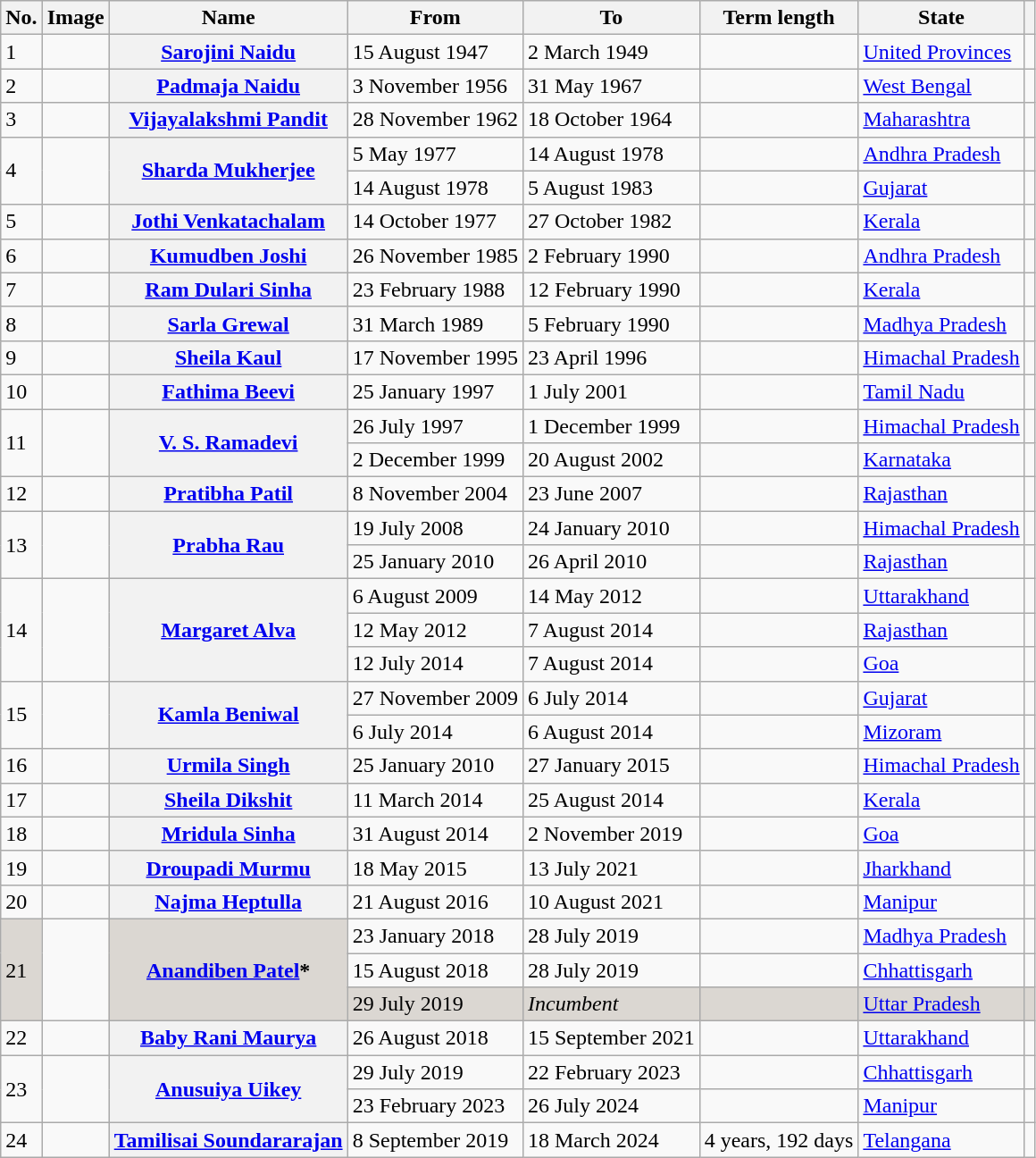<table class="wikitable sortable">
<tr>
<th>No.</th>
<th>Image</th>
<th>Name</th>
<th class="unsortable">From</th>
<th class="unsortable">To</th>
<th>Term length</th>
<th>State</th>
<th class="unsortable"></th>
</tr>
<tr>
<td>1</td>
<td></td>
<th><a href='#'>Sarojini Naidu</a></th>
<td>15 August 1947</td>
<td>2 March 1949</td>
<td></td>
<td><a href='#'>United Provinces</a></td>
<td></td>
</tr>
<tr>
<td>2</td>
<td></td>
<th><a href='#'>Padmaja Naidu</a></th>
<td>3 November 1956</td>
<td>31 May 1967</td>
<td></td>
<td><a href='#'>West Bengal</a></td>
<td></td>
</tr>
<tr>
<td>3</td>
<td></td>
<th><a href='#'>Vijayalakshmi Pandit</a></th>
<td>28 November 1962</td>
<td>18 October 1964</td>
<td></td>
<td><a href='#'>Maharashtra</a></td>
<td></td>
</tr>
<tr>
<td rowspan="2">4</td>
<td rowspan="2"></td>
<th rowspan="2"><a href='#'>Sharda Mukherjee</a></th>
<td>5 May 1977</td>
<td>14 August 1978</td>
<td></td>
<td><a href='#'>Andhra Pradesh</a></td>
<td></td>
</tr>
<tr>
<td>14 August 1978</td>
<td>5 August 1983</td>
<td></td>
<td><a href='#'>Gujarat</a></td>
<td></td>
</tr>
<tr>
<td>5</td>
<td></td>
<th><a href='#'>Jothi Venkatachalam</a></th>
<td>14 October 1977</td>
<td>27 October 1982</td>
<td></td>
<td><a href='#'>Kerala</a></td>
<td></td>
</tr>
<tr>
<td>6</td>
<td></td>
<th><a href='#'>Kumudben Joshi</a></th>
<td>26 November 1985</td>
<td>2 February 1990</td>
<td></td>
<td><a href='#'>Andhra Pradesh</a></td>
<td></td>
</tr>
<tr>
<td>7</td>
<td></td>
<th><a href='#'>Ram Dulari Sinha</a></th>
<td>23 February 1988</td>
<td>12 February 1990</td>
<td></td>
<td><a href='#'>Kerala</a></td>
<td></td>
</tr>
<tr>
<td>8</td>
<td></td>
<th><a href='#'>Sarla Grewal</a></th>
<td>31 March 1989</td>
<td>5 February 1990</td>
<td></td>
<td><a href='#'>Madhya Pradesh</a></td>
<td></td>
</tr>
<tr>
<td>9</td>
<td></td>
<th><a href='#'>Sheila Kaul</a></th>
<td>17 November 1995</td>
<td>23 April 1996</td>
<td></td>
<td><a href='#'>Himachal Pradesh</a></td>
<td></td>
</tr>
<tr>
<td>10</td>
<td></td>
<th><a href='#'>Fathima Beevi</a></th>
<td>25 January 1997</td>
<td>1 July 2001</td>
<td></td>
<td><a href='#'>Tamil Nadu</a></td>
<td></td>
</tr>
<tr>
<td rowspan="2">11</td>
<td rowspan="2"></td>
<th rowspan="2"><a href='#'>V. S. Ramadevi</a></th>
<td>26 July 1997</td>
<td>1 December 1999</td>
<td></td>
<td><a href='#'>Himachal Pradesh</a></td>
<td></td>
</tr>
<tr>
<td>2 December 1999</td>
<td>20 August 2002</td>
<td></td>
<td><a href='#'>Karnataka</a></td>
<td></td>
</tr>
<tr>
<td>12</td>
<td></td>
<th><a href='#'>Pratibha Patil</a></th>
<td>8 November 2004</td>
<td>23 June 2007</td>
<td></td>
<td><a href='#'>Rajasthan</a></td>
<td></td>
</tr>
<tr>
<td rowspan="2">13</td>
<td rowspan="2"></td>
<th rowspan="2"><a href='#'>Prabha Rau</a></th>
<td>19 July 2008</td>
<td>24 January 2010</td>
<td></td>
<td><a href='#'>Himachal Pradesh</a></td>
<td></td>
</tr>
<tr>
<td>25 January 2010</td>
<td>26 April 2010</td>
<td></td>
<td><a href='#'>Rajasthan</a></td>
<td></td>
</tr>
<tr>
<td rowspan="3">14</td>
<td rowspan="3"></td>
<th rowspan="3"><a href='#'>Margaret Alva</a></th>
<td>6 August 2009</td>
<td>14 May 2012</td>
<td></td>
<td><a href='#'>Uttarakhand</a></td>
<td></td>
</tr>
<tr>
<td>12 May 2012</td>
<td>7 August 2014</td>
<td></td>
<td><a href='#'>Rajasthan</a></td>
<td></td>
</tr>
<tr>
<td>12 July 2014</td>
<td>7 August 2014</td>
<td></td>
<td><a href='#'>Goa</a></td>
<td></td>
</tr>
<tr>
<td rowspan="2">15</td>
<td rowspan="2"></td>
<th rowspan="2"><a href='#'>Kamla Beniwal</a></th>
<td>27 November 2009</td>
<td>6 July 2014</td>
<td></td>
<td><a href='#'>Gujarat</a></td>
<td></td>
</tr>
<tr>
<td>6 July 2014</td>
<td>6 August 2014</td>
<td></td>
<td><a href='#'>Mizoram</a></td>
<td></td>
</tr>
<tr>
<td>16</td>
<td></td>
<th><a href='#'>Urmila Singh</a></th>
<td>25 January 2010</td>
<td>27 January 2015</td>
<td></td>
<td><a href='#'>Himachal Pradesh</a></td>
<td></td>
</tr>
<tr>
<td>17</td>
<td></td>
<th><a href='#'>Sheila Dikshit</a></th>
<td>11 March 2014</td>
<td>25 August 2014</td>
<td></td>
<td><a href='#'>Kerala</a></td>
<td></td>
</tr>
<tr>
<td>18</td>
<td></td>
<th><a href='#'>Mridula Sinha</a></th>
<td>31 August 2014</td>
<td>2 November 2019</td>
<td></td>
<td><a href='#'>Goa</a></td>
<td></td>
</tr>
<tr>
<td>19</td>
<td></td>
<th><a href='#'>Droupadi Murmu</a></th>
<td>18 May 2015</td>
<td>13 July 2021</td>
<td></td>
<td><a href='#'>Jharkhand</a></td>
<td></td>
</tr>
<tr>
<td>20</td>
<td></td>
<th><a href='#'>Najma Heptulla</a></th>
<td>21 August 2016</td>
<td>10 August 2021</td>
<td></td>
<td><a href='#'>Manipur</a></td>
<td></td>
</tr>
<tr>
<td rowspan="3" scope=row style="background:#DBD7D2">21</td>
<td rowspan="3"></td>
<th style="background:#DBD7D2" rowspan="3"><a href='#'>Anandiben Patel</a>*</th>
<td>23 January 2018</td>
<td>28 July 2019</td>
<td></td>
<td><a href='#'>Madhya Pradesh</a></td>
<td></td>
</tr>
<tr>
<td>15 August 2018</td>
<td>28 July 2019</td>
<td></td>
<td><a href='#'>Chhattisgarh</a></td>
<td></td>
</tr>
<tr scope=row style="background:#DBD7D2">
<td>29 July 2019</td>
<td><em>Incumbent</em></td>
<td></td>
<td><a href='#'>Uttar Pradesh</a></td>
<td></td>
</tr>
<tr>
<td>22</td>
<td></td>
<th><a href='#'>Baby Rani Maurya</a></th>
<td>26 August 2018</td>
<td>15 September 2021</td>
<td></td>
<td><a href='#'>Uttarakhand</a></td>
<td></td>
</tr>
<tr>
<td rowspan="2">23</td>
<td rowspan="2"></td>
<th rowspan="2"><a href='#'>Anusuiya Uikey</a></th>
<td>29 July 2019</td>
<td>22 February 2023</td>
<td></td>
<td><a href='#'>Chhattisgarh</a></td>
<td></td>
</tr>
<tr>
<td>23 February 2023</td>
<td>26 July 2024</td>
<td></td>
<td><a href='#'>Manipur</a></td>
<td></td>
</tr>
<tr>
<td>24</td>
<td></td>
<th><a href='#'>Tamilisai Soundararajan</a></th>
<td>8 September 2019</td>
<td>18 March 2024</td>
<td>4 years, 192 days</td>
<td><a href='#'>Telangana</a></td>
<td></td>
</tr>
</table>
